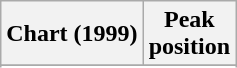<table class="wikitable sortable plainrowheaders" style="text-align:center">
<tr>
<th>Chart (1999)</th>
<th>Peak<br>position</th>
</tr>
<tr>
</tr>
<tr>
</tr>
<tr>
</tr>
<tr>
</tr>
</table>
